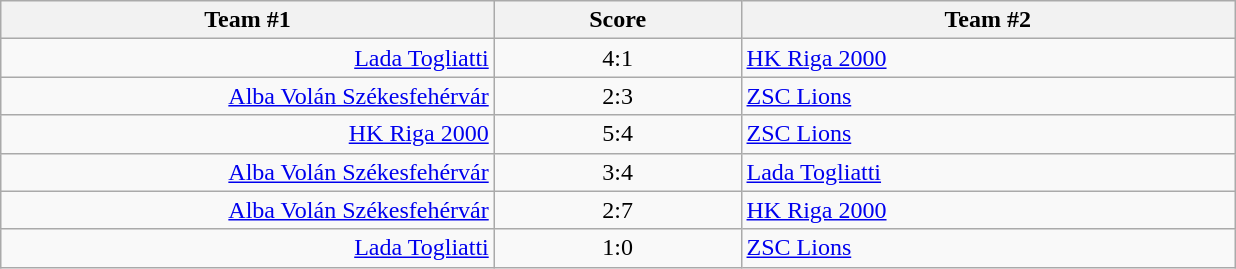<table class="wikitable" style="text-align: center;">
<tr>
<th width=22%>Team #1</th>
<th width=11%>Score</th>
<th width=22%>Team #2</th>
</tr>
<tr>
<td style="text-align: right;"><a href='#'>Lada Togliatti</a> </td>
<td>4:1</td>
<td style="text-align: left;"> <a href='#'>HK Riga 2000</a></td>
</tr>
<tr>
<td style="text-align: right;"><a href='#'>Alba Volán Székesfehérvár</a> </td>
<td>2:3</td>
<td style="text-align: left;"> <a href='#'>ZSC Lions</a></td>
</tr>
<tr>
<td style="text-align: right;"><a href='#'>HK Riga 2000</a> </td>
<td>5:4</td>
<td style="text-align: left;"> <a href='#'>ZSC Lions</a></td>
</tr>
<tr>
<td style="text-align: right;"><a href='#'>Alba Volán Székesfehérvár</a> </td>
<td>3:4</td>
<td style="text-align: left;"> <a href='#'>Lada Togliatti</a></td>
</tr>
<tr>
<td style="text-align: right;"><a href='#'>Alba Volán Székesfehérvár</a> </td>
<td>2:7</td>
<td style="text-align: left;"> <a href='#'>HK Riga 2000</a></td>
</tr>
<tr>
<td style="text-align: right;"><a href='#'>Lada Togliatti</a> </td>
<td>1:0</td>
<td style="text-align: left;"> <a href='#'>ZSC Lions</a></td>
</tr>
</table>
